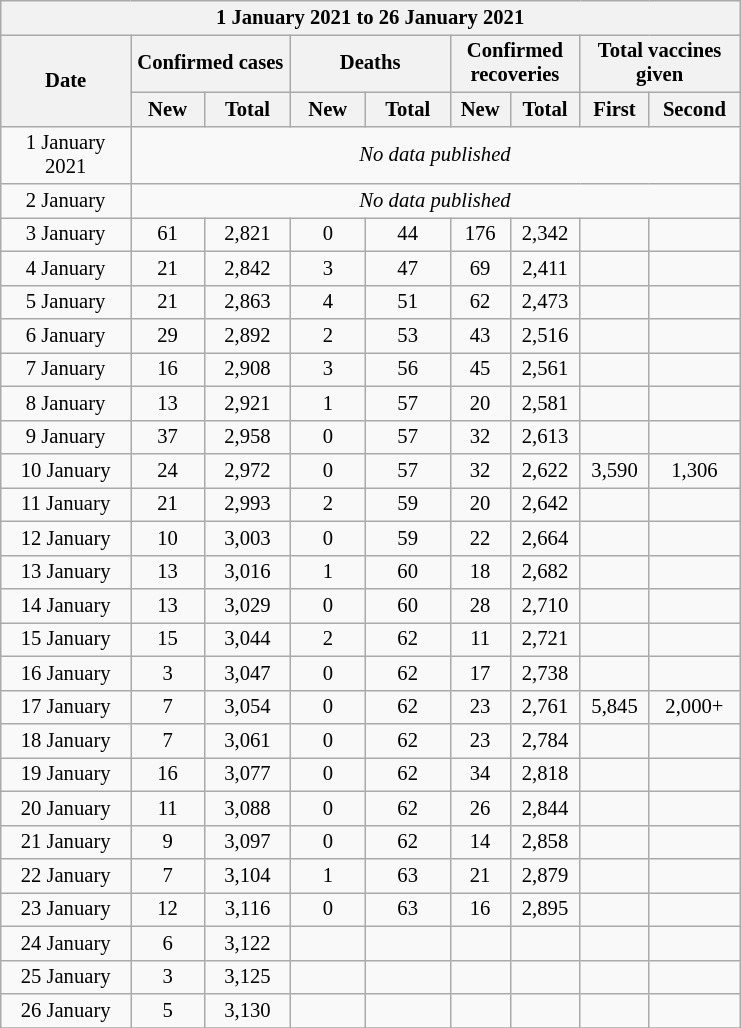<table class="wikitable mw" style="text-align:center; font-size:86%">
<tr>
<th colspan="9">1 January 2021 to 26 January 2021</th>
</tr>
<tr>
<th rowspan="2" width=80px>Date</th>
<th colspan="2" width=100px>Confirmed cases</th>
<th colspan="2" width=100px>Deaths</th>
<th colspan="2" width=80px>Confirmed recoveries</th>
<th colspan="2" width=100px>Total vaccines given</th>
</tr>
<tr>
<th>New</th>
<th>Total</th>
<th>New</th>
<th>Total</th>
<th>New</th>
<th>Total</th>
<th>First</th>
<th>Second</th>
</tr>
<tr>
<td>1 January 2021</td>
<td colspan="8"><em>No data published</em></td>
</tr>
<tr>
<td>2 January</td>
<td colspan="8"><em>No data published</em></td>
</tr>
<tr>
<td>3 January</td>
<td>61</td>
<td>2,821</td>
<td>0</td>
<td>44</td>
<td>176</td>
<td>2,342</td>
<td></td>
<td></td>
</tr>
<tr>
<td>4 January</td>
<td>21</td>
<td>2,842</td>
<td>3</td>
<td>47</td>
<td>69</td>
<td>2,411</td>
<td></td>
<td></td>
</tr>
<tr>
<td>5 January</td>
<td>21</td>
<td>2,863</td>
<td>4</td>
<td>51</td>
<td>62</td>
<td>2,473</td>
<td></td>
<td></td>
</tr>
<tr>
<td>6 January</td>
<td>29</td>
<td>2,892</td>
<td>2</td>
<td>53</td>
<td>43</td>
<td>2,516</td>
<td></td>
<td></td>
</tr>
<tr>
<td>7 January</td>
<td>16</td>
<td>2,908</td>
<td>3</td>
<td>56</td>
<td>45</td>
<td>2,561</td>
<td></td>
<td></td>
</tr>
<tr>
<td>8 January</td>
<td>13</td>
<td>2,921</td>
<td>1</td>
<td>57</td>
<td>20</td>
<td>2,581</td>
<td></td>
<td></td>
</tr>
<tr>
<td>9 January</td>
<td>37</td>
<td>2,958</td>
<td>0</td>
<td>57</td>
<td>32</td>
<td>2,613</td>
<td></td>
<td></td>
</tr>
<tr>
<td>10 January</td>
<td>24</td>
<td>2,972</td>
<td>0</td>
<td>57</td>
<td>32</td>
<td>2,622</td>
<td>3,590</td>
<td>1,306</td>
</tr>
<tr>
<td>11 January</td>
<td>21</td>
<td>2,993</td>
<td>2</td>
<td>59</td>
<td>20</td>
<td>2,642</td>
<td></td>
<td></td>
</tr>
<tr>
<td>12 January</td>
<td>10</td>
<td>3,003</td>
<td>0</td>
<td>59</td>
<td>22</td>
<td>2,664</td>
<td></td>
<td></td>
</tr>
<tr>
<td>13 January</td>
<td>13</td>
<td>3,016</td>
<td>1</td>
<td>60</td>
<td>18</td>
<td>2,682</td>
<td></td>
<td></td>
</tr>
<tr>
<td>14 January</td>
<td>13</td>
<td>3,029</td>
<td>0</td>
<td>60</td>
<td>28</td>
<td>2,710</td>
<td></td>
<td></td>
</tr>
<tr>
<td>15 January</td>
<td>15</td>
<td>3,044</td>
<td>2</td>
<td>62</td>
<td>11</td>
<td>2,721</td>
<td></td>
<td></td>
</tr>
<tr>
<td>16 January</td>
<td>3</td>
<td>3,047</td>
<td>0</td>
<td>62</td>
<td>17</td>
<td>2,738</td>
<td></td>
<td></td>
</tr>
<tr>
<td>17 January</td>
<td>7</td>
<td>3,054</td>
<td>0</td>
<td>62</td>
<td>23</td>
<td>2,761</td>
<td>5,845</td>
<td>2,000+</td>
</tr>
<tr>
<td>18 January</td>
<td>7</td>
<td>3,061</td>
<td>0</td>
<td>62</td>
<td>23</td>
<td>2,784</td>
<td></td>
<td></td>
</tr>
<tr>
<td>19 January</td>
<td>16</td>
<td>3,077</td>
<td>0</td>
<td>62</td>
<td>34</td>
<td>2,818</td>
<td></td>
<td></td>
</tr>
<tr>
<td>20 January</td>
<td>11</td>
<td>3,088</td>
<td>0</td>
<td>62</td>
<td>26</td>
<td>2,844</td>
<td></td>
<td></td>
</tr>
<tr>
<td>21 January</td>
<td>9</td>
<td>3,097</td>
<td>0</td>
<td>62</td>
<td>14</td>
<td>2,858</td>
<td></td>
<td></td>
</tr>
<tr>
<td>22 January</td>
<td>7</td>
<td>3,104</td>
<td>1</td>
<td>63</td>
<td>21</td>
<td>2,879</td>
<td></td>
<td></td>
</tr>
<tr>
<td>23 January</td>
<td>12</td>
<td>3,116</td>
<td>0</td>
<td>63</td>
<td>16</td>
<td>2,895</td>
<td></td>
<td></td>
</tr>
<tr>
<td>24 January</td>
<td>6</td>
<td>3,122</td>
<td></td>
<td></td>
<td></td>
<td></td>
<td></td>
<td></td>
</tr>
<tr>
<td>25 January</td>
<td>3</td>
<td>3,125</td>
<td></td>
<td></td>
<td></td>
<td></td>
<td></td>
<td></td>
</tr>
<tr>
<td>26 January</td>
<td>5</td>
<td>3,130</td>
<td></td>
<td></td>
<td></td>
<td></td>
<td></td>
<td></td>
</tr>
<tr>
</tr>
<tr style="text-align:right;">
</tr>
</table>
